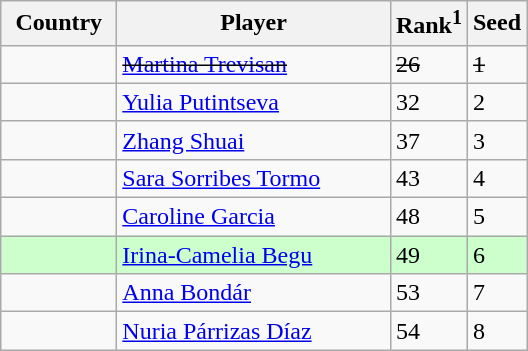<table class="wikitable" border="1">
<tr>
<th width="70">Country</th>
<th width="175">Player</th>
<th>Rank<sup>1</sup></th>
<th>Seed</th>
</tr>
<tr>
<td><s></s></td>
<td><s><a href='#'>Martina Trevisan</a></s></td>
<td><s>26</s></td>
<td><s>1</s></td>
</tr>
<tr>
<td></td>
<td><a href='#'>Yulia Putintseva</a></td>
<td>32</td>
<td>2</td>
</tr>
<tr>
<td></td>
<td><a href='#'>Zhang Shuai</a></td>
<td>37</td>
<td>3</td>
</tr>
<tr>
<td></td>
<td><a href='#'>Sara Sorribes Tormo</a></td>
<td>43</td>
<td>4</td>
</tr>
<tr>
<td></td>
<td><a href='#'>Caroline Garcia</a></td>
<td>48</td>
<td>5</td>
</tr>
<tr bgcolor=ccffcc>
<td></td>
<td><a href='#'>Irina-Camelia Begu</a></td>
<td>49</td>
<td>6</td>
</tr>
<tr>
<td></td>
<td><a href='#'>Anna Bondár</a></td>
<td>53</td>
<td>7</td>
</tr>
<tr>
<td></td>
<td><a href='#'>Nuria Párrizas Díaz</a></td>
<td>54</td>
<td>8</td>
</tr>
</table>
